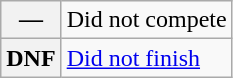<table class="wikitable">
<tr>
<th scope="row">—</th>
<td>Did not compete</td>
</tr>
<tr>
<th scope="row">DNF</th>
<td><a href='#'>Did not finish</a></td>
</tr>
</table>
